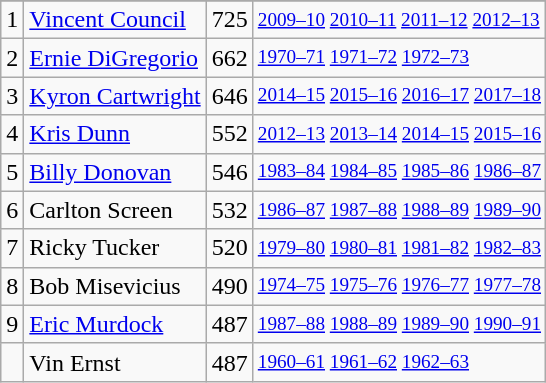<table class="wikitable">
<tr>
</tr>
<tr>
<td>1</td>
<td><a href='#'>Vincent Council</a></td>
<td>725</td>
<td style="font-size:80%;"><a href='#'>2009–10</a> <a href='#'>2010–11</a> <a href='#'>2011–12</a> <a href='#'>2012–13</a></td>
</tr>
<tr>
<td>2</td>
<td><a href='#'>Ernie DiGregorio</a></td>
<td>662</td>
<td style="font-size:80%;"><a href='#'>1970–71</a> <a href='#'>1971–72</a> <a href='#'>1972–73</a></td>
</tr>
<tr>
<td>3</td>
<td><a href='#'>Kyron Cartwright</a></td>
<td>646</td>
<td style="font-size:80%;"><a href='#'>2014–15</a> <a href='#'>2015–16</a> <a href='#'>2016–17</a> <a href='#'>2017–18</a></td>
</tr>
<tr>
<td>4</td>
<td><a href='#'>Kris Dunn</a></td>
<td>552</td>
<td style="font-size:80%;"><a href='#'>2012–13</a> <a href='#'>2013–14</a> <a href='#'>2014–15</a> <a href='#'>2015–16</a></td>
</tr>
<tr>
<td>5</td>
<td><a href='#'>Billy Donovan</a></td>
<td>546</td>
<td style="font-size:80%;"><a href='#'>1983–84</a> <a href='#'>1984–85</a> <a href='#'>1985–86</a> <a href='#'>1986–87</a></td>
</tr>
<tr>
<td>6</td>
<td>Carlton Screen</td>
<td>532</td>
<td style="font-size:80%;"><a href='#'>1986–87</a> <a href='#'>1987–88</a> <a href='#'>1988–89</a> <a href='#'>1989–90</a></td>
</tr>
<tr>
<td>7</td>
<td>Ricky Tucker</td>
<td>520</td>
<td style="font-size:80%;"><a href='#'>1979–80</a> <a href='#'>1980–81</a> <a href='#'>1981–82</a> <a href='#'>1982–83</a></td>
</tr>
<tr>
<td>8</td>
<td>Bob Misevicius</td>
<td>490</td>
<td style="font-size:80%;"><a href='#'>1974–75</a> <a href='#'>1975–76</a> <a href='#'>1976–77</a> <a href='#'>1977–78</a></td>
</tr>
<tr>
<td>9</td>
<td><a href='#'>Eric Murdock</a></td>
<td>487</td>
<td style="font-size:80%;"><a href='#'>1987–88</a> <a href='#'>1988–89</a> <a href='#'>1989–90</a> <a href='#'>1990–91</a></td>
</tr>
<tr>
<td></td>
<td>Vin Ernst</td>
<td>487</td>
<td style="font-size:80%;"><a href='#'>1960–61</a> <a href='#'>1961–62</a> <a href='#'>1962–63</a></td>
</tr>
</table>
